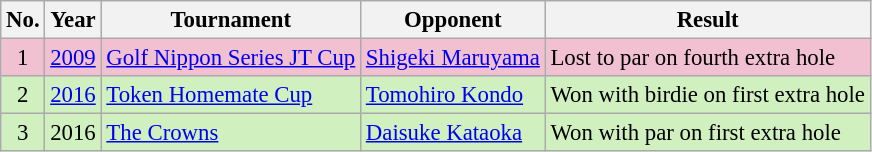<table class="wikitable" style="font-size:95%;">
<tr>
<th>No.</th>
<th>Year</th>
<th>Tournament</th>
<th>Opponent</th>
<th>Result</th>
</tr>
<tr style="background:#F2C1D1;">
<td align=center>1</td>
<td><a href='#'>2009</a></td>
<td><a href='#'>Golf Nippon Series JT Cup</a></td>
<td> <a href='#'>Shigeki Maruyama</a></td>
<td>Lost to par on fourth extra hole</td>
</tr>
<tr style="background:#D0F0C0;">
<td align=center>2</td>
<td><a href='#'>2016</a></td>
<td><a href='#'>Token Homemate Cup</a></td>
<td> <a href='#'>Tomohiro Kondo</a></td>
<td>Won with birdie on first extra hole</td>
</tr>
<tr style="background:#D0F0C0;">
<td align=center>3</td>
<td>2016</td>
<td><a href='#'>The Crowns</a></td>
<td> <a href='#'>Daisuke Kataoka</a></td>
<td>Won with par on first extra hole</td>
</tr>
</table>
